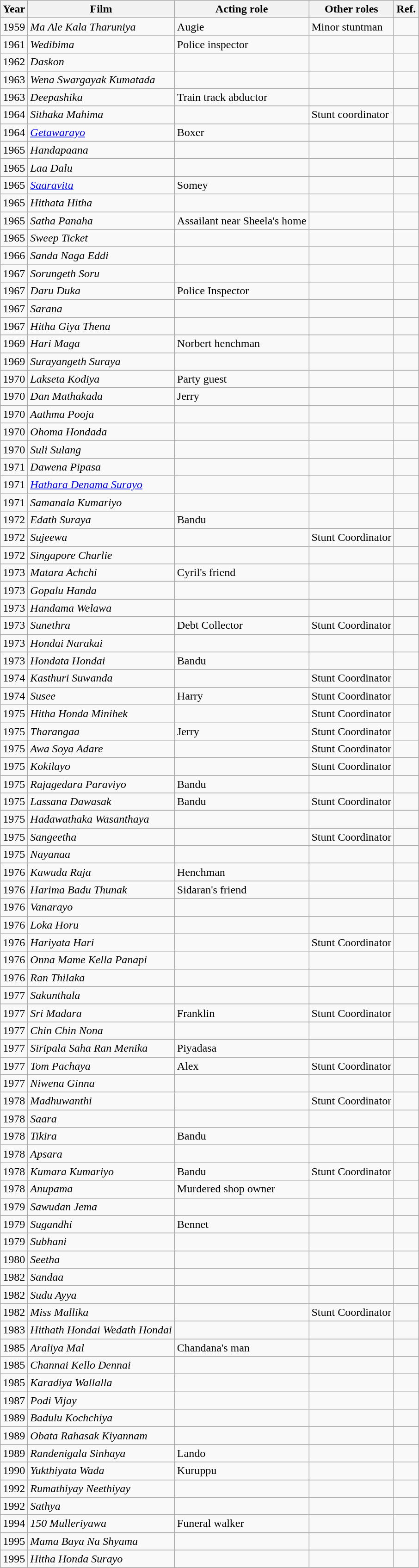<table class="wikitable">
<tr>
<th>Year</th>
<th>Film</th>
<th>Acting role</th>
<th>Other roles</th>
<th>Ref.</th>
</tr>
<tr>
<td>1959</td>
<td><em>Ma Ale Kala Tharuniya</em></td>
<td>Augie</td>
<td>Minor stuntman</td>
<td></td>
</tr>
<tr>
<td>1961</td>
<td><em>Wedibima</em></td>
<td>Police inspector</td>
<td></td>
<td></td>
</tr>
<tr>
<td>1962</td>
<td><em>Daskon</em></td>
<td></td>
<td></td>
<td></td>
</tr>
<tr>
<td>1963</td>
<td><em>Wena Swargayak Kumatada</em></td>
<td></td>
<td></td>
<td></td>
</tr>
<tr>
<td>1963</td>
<td><em>Deepashika</em></td>
<td>Train track abductor</td>
<td></td>
<td></td>
</tr>
<tr>
<td>1964</td>
<td><em>Sithaka Mahima</em></td>
<td></td>
<td>Stunt coordinator</td>
<td></td>
</tr>
<tr>
<td>1964</td>
<td><em><a href='#'>Getawarayo</a></em></td>
<td>Boxer</td>
<td></td>
<td></td>
</tr>
<tr>
<td>1965</td>
<td><em>Handapaana</em></td>
<td></td>
<td></td>
<td></td>
</tr>
<tr>
<td>1965</td>
<td><em>Laa Dalu</em></td>
<td></td>
<td></td>
<td></td>
</tr>
<tr>
<td>1965</td>
<td><em><a href='#'>Saaravita</a></em></td>
<td>Somey</td>
<td></td>
<td></td>
</tr>
<tr>
<td>1965</td>
<td><em>Hithata Hitha</em></td>
<td></td>
<td></td>
<td></td>
</tr>
<tr>
<td>1965</td>
<td><em>Satha Panaha</em></td>
<td>Assailant near Sheela's home</td>
<td></td>
<td></td>
</tr>
<tr>
<td>1965</td>
<td><em>Sweep Ticket</em></td>
<td></td>
<td></td>
<td></td>
</tr>
<tr>
<td>1966</td>
<td><em>Sanda Naga Eddi</em></td>
<td></td>
<td></td>
<td></td>
</tr>
<tr>
<td>1967</td>
<td><em>Sorungeth Soru</em></td>
<td></td>
<td></td>
<td></td>
</tr>
<tr>
<td>1967</td>
<td><em>Daru Duka</em></td>
<td>Police Inspector</td>
<td></td>
<td></td>
</tr>
<tr>
<td>1967</td>
<td><em>Sarana</em></td>
<td></td>
<td></td>
<td></td>
</tr>
<tr>
<td>1967</td>
<td><em>Hitha Giya Thena</em></td>
<td></td>
<td></td>
<td></td>
</tr>
<tr>
<td>1969</td>
<td><em>Hari Maga</em></td>
<td>Norbert henchman</td>
<td></td>
<td></td>
</tr>
<tr>
<td>1969</td>
<td><em>Surayangeth Suraya</em></td>
<td></td>
<td></td>
<td></td>
</tr>
<tr>
<td>1970</td>
<td><em>Lakseta Kodiya</em></td>
<td>Party guest</td>
<td></td>
<td></td>
</tr>
<tr>
<td>1970</td>
<td><em>Dan Mathakada</em></td>
<td>Jerry</td>
<td></td>
<td></td>
</tr>
<tr>
<td>1970</td>
<td><em>Aathma Pooja</em></td>
<td></td>
<td></td>
<td></td>
</tr>
<tr>
<td>1970</td>
<td><em>Ohoma Hondada</em></td>
<td></td>
<td></td>
<td></td>
</tr>
<tr>
<td>1970</td>
<td><em>Suli Sulang</em></td>
<td></td>
<td></td>
<td></td>
</tr>
<tr>
<td>1971</td>
<td><em>Dawena Pipasa</em></td>
<td></td>
<td></td>
<td></td>
</tr>
<tr>
<td>1971</td>
<td><em><a href='#'>Hathara Denama Surayo</a></em></td>
<td></td>
<td></td>
<td></td>
</tr>
<tr>
<td>1971</td>
<td><em>Samanala Kumariyo</em></td>
<td></td>
<td></td>
<td></td>
</tr>
<tr>
<td>1972</td>
<td><em>Edath Suraya</em></td>
<td>Bandu</td>
<td></td>
<td></td>
</tr>
<tr>
<td>1972</td>
<td><em>Sujeewa</em></td>
<td></td>
<td>Stunt Coordinator</td>
<td></td>
</tr>
<tr>
<td>1972</td>
<td><em>Singapore Charlie</em></td>
<td></td>
<td></td>
<td></td>
</tr>
<tr>
<td>1973</td>
<td><em>Matara Achchi</em></td>
<td>Cyril's friend</td>
<td></td>
<td></td>
</tr>
<tr>
<td>1973</td>
<td><em>Gopalu Handa</em></td>
<td></td>
<td></td>
<td></td>
</tr>
<tr>
<td>1973</td>
<td><em>Handama Welawa</em></td>
<td></td>
<td></td>
<td></td>
</tr>
<tr>
<td>1973</td>
<td><em>Sunethra</em></td>
<td>Debt Collector</td>
<td>Stunt Coordinator</td>
<td></td>
</tr>
<tr>
<td>1973</td>
<td><em>Hondai Narakai</em></td>
<td></td>
<td></td>
<td></td>
</tr>
<tr>
<td>1973</td>
<td><em>Hondata Hondai</em></td>
<td>Bandu</td>
<td></td>
<td></td>
</tr>
<tr>
<td>1974</td>
<td><em>Kasthuri Suwanda</em></td>
<td></td>
<td>Stunt Coordinator</td>
<td></td>
</tr>
<tr>
<td>1974</td>
<td><em>Susee</em></td>
<td>Harry</td>
<td>Stunt Coordinator</td>
<td></td>
</tr>
<tr>
<td>1975</td>
<td><em>Hitha Honda Minihek</em></td>
<td></td>
<td>Stunt Coordinator</td>
<td></td>
</tr>
<tr>
<td>1975</td>
<td><em>Tharangaa</em></td>
<td>Jerry</td>
<td>Stunt Coordinator</td>
<td></td>
</tr>
<tr>
<td>1975</td>
<td><em>Awa Soya Adare</em></td>
<td></td>
<td>Stunt Coordinator</td>
<td></td>
</tr>
<tr>
<td>1975</td>
<td><em>Kokilayo</em></td>
<td></td>
<td>Stunt Coordinator</td>
<td></td>
</tr>
<tr>
<td>1975</td>
<td><em>Rajagedara Paraviyo</em></td>
<td>Bandu</td>
<td></td>
<td></td>
</tr>
<tr>
<td>1975</td>
<td><em>Lassana Dawasak</em></td>
<td>Bandu</td>
<td>Stunt Coordinator</td>
<td></td>
</tr>
<tr>
<td>1975</td>
<td><em>Hadawathaka Wasanthaya</em></td>
<td></td>
<td></td>
<td></td>
</tr>
<tr>
<td>1975</td>
<td><em>Sangeetha</em></td>
<td></td>
<td>Stunt Coordinator</td>
<td></td>
</tr>
<tr>
<td>1975</td>
<td><em>Nayanaa</em></td>
<td></td>
<td></td>
<td></td>
</tr>
<tr>
<td>1976</td>
<td><em>Kawuda Raja</em></td>
<td>Henchman</td>
<td></td>
<td></td>
</tr>
<tr>
<td>1976</td>
<td><em>Harima Badu Thunak</em></td>
<td>Sidaran's friend</td>
<td></td>
<td></td>
</tr>
<tr>
<td>1976</td>
<td><em>Vanarayo</em></td>
<td></td>
<td></td>
<td></td>
</tr>
<tr>
<td>1976</td>
<td><em>Loka Horu</em></td>
<td></td>
<td></td>
<td></td>
</tr>
<tr>
<td>1976</td>
<td><em>Hariyata Hari</em></td>
<td></td>
<td>Stunt Coordinator</td>
<td></td>
</tr>
<tr>
<td>1976</td>
<td><em>Onna Mame Kella Panapi</em></td>
<td></td>
<td></td>
<td></td>
</tr>
<tr>
<td>1976</td>
<td><em>Ran Thilaka</em></td>
<td></td>
<td></td>
<td></td>
</tr>
<tr>
<td>1977</td>
<td><em>Sakunthala</em></td>
<td></td>
<td></td>
<td></td>
</tr>
<tr>
<td>1977</td>
<td><em>Sri Madara</em></td>
<td>Franklin</td>
<td>Stunt Coordinator</td>
<td></td>
</tr>
<tr>
<td>1977</td>
<td><em>Chin Chin Nona</em></td>
<td></td>
<td></td>
<td></td>
</tr>
<tr>
<td>1977</td>
<td><em>Siripala Saha Ran Menika</em></td>
<td>Piyadasa</td>
<td></td>
<td></td>
</tr>
<tr>
<td>1977</td>
<td><em>Tom Pachaya</em></td>
<td>Alex</td>
<td>Stunt Coordinator</td>
<td></td>
</tr>
<tr>
<td>1977</td>
<td><em>Niwena Ginna</em></td>
<td></td>
<td></td>
<td></td>
</tr>
<tr>
<td>1978</td>
<td><em>Madhuwanthi</em></td>
<td></td>
<td>Stunt Coordinator</td>
<td></td>
</tr>
<tr>
<td>1978</td>
<td><em>Saara</em></td>
<td></td>
<td></td>
<td></td>
</tr>
<tr>
<td>1978</td>
<td><em>Tikira</em></td>
<td>Bandu</td>
<td></td>
<td></td>
</tr>
<tr>
<td>1978</td>
<td><em>Apsara</em></td>
<td></td>
<td></td>
<td></td>
</tr>
<tr>
<td>1978</td>
<td><em>Kumara Kumariyo</em></td>
<td>Bandu</td>
<td>Stunt Coordinator</td>
<td></td>
</tr>
<tr>
<td>1978</td>
<td><em>Anupama</em></td>
<td>Murdered shop owner</td>
<td></td>
<td></td>
</tr>
<tr>
<td>1979</td>
<td><em>Sawudan Jema</em></td>
<td></td>
<td></td>
<td></td>
</tr>
<tr>
<td>1979</td>
<td><em>Sugandhi</em></td>
<td>Bennet</td>
<td></td>
<td></td>
</tr>
<tr>
<td>1979</td>
<td><em>Subhani</em></td>
<td></td>
<td></td>
<td></td>
</tr>
<tr>
<td>1980</td>
<td><em>Seetha</em></td>
<td></td>
<td></td>
<td></td>
</tr>
<tr>
<td>1982</td>
<td><em>Sandaa</em></td>
<td></td>
<td></td>
<td></td>
</tr>
<tr>
<td>1982</td>
<td><em>Sudu Ayya</em></td>
<td></td>
<td></td>
<td></td>
</tr>
<tr>
<td>1982</td>
<td><em>Miss Mallika</em></td>
<td></td>
<td>Stunt Coordinator</td>
<td></td>
</tr>
<tr>
<td>1983</td>
<td><em>Hithath Hondai Wedath Hondai</em></td>
<td></td>
<td></td>
<td></td>
</tr>
<tr>
<td>1985</td>
<td><em>Araliya Mal</em></td>
<td>Chandana's man</td>
<td></td>
<td></td>
</tr>
<tr>
<td>1985</td>
<td><em>Channai Kello Dennai</em></td>
<td></td>
<td></td>
<td></td>
</tr>
<tr>
<td>1985</td>
<td><em>Karadiya Wallalla</em></td>
<td></td>
<td></td>
<td></td>
</tr>
<tr>
<td>1987</td>
<td><em>Podi Vijay</em></td>
<td></td>
<td></td>
<td></td>
</tr>
<tr>
<td>1989</td>
<td><em>Badulu Kochchiya</em></td>
<td></td>
<td></td>
<td></td>
</tr>
<tr>
<td>1989</td>
<td><em>Obata Rahasak Kiyannam</em></td>
<td></td>
<td></td>
<td></td>
</tr>
<tr>
<td>1989</td>
<td><em>Randenigala Sinhaya</em></td>
<td>Lando</td>
<td></td>
<td></td>
</tr>
<tr>
<td>1990</td>
<td><em>Yukthiyata Wada</em></td>
<td>Kuruppu</td>
<td></td>
<td></td>
</tr>
<tr>
<td>1992</td>
<td><em>Rumathiyay Neethiyay</em></td>
<td></td>
<td></td>
<td></td>
</tr>
<tr>
<td>1992</td>
<td><em>Sathya</em></td>
<td></td>
<td></td>
<td></td>
</tr>
<tr>
<td>1994</td>
<td><em>150 Mulleriyawa</em></td>
<td>Funeral walker</td>
<td></td>
<td></td>
</tr>
<tr>
<td>1995</td>
<td><em>Mama Baya Na Shyama</em></td>
<td></td>
<td></td>
<td></td>
</tr>
<tr>
<td>1995</td>
<td><em>Hitha Honda Surayo</em></td>
<td></td>
<td></td>
<td></td>
</tr>
</table>
